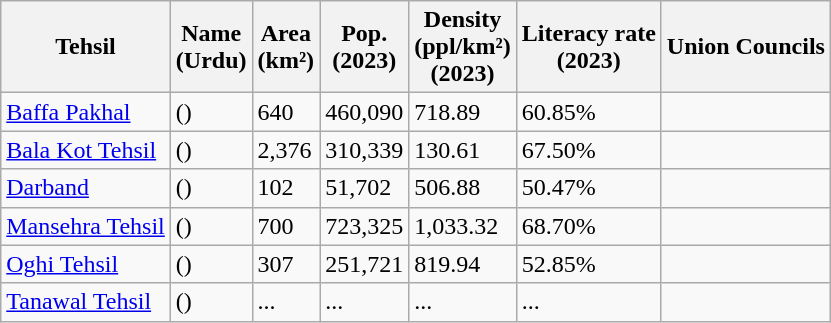<table class="wikitable sortable static-row-numbers static-row-header-hash">
<tr>
<th>Tehsil</th>
<th>Name<br>(Urdu)</th>
<th>Area<br>(km²)</th>
<th>Pop.<br>(2023)</th>
<th>Density<br>(ppl/km²)<br>(2023)</th>
<th>Literacy rate<br>(2023)</th>
<th>Union Councils</th>
</tr>
<tr>
<td><a href='#'>Baffa Pakhal</a></td>
<td>()</td>
<td>640</td>
<td>460,090</td>
<td>718.89</td>
<td>60.85%</td>
<td></td>
</tr>
<tr>
<td><a href='#'>Bala Kot Tehsil</a></td>
<td>()</td>
<td>2,376</td>
<td>310,339</td>
<td>130.61</td>
<td>67.50%</td>
<td></td>
</tr>
<tr>
<td><a href='#'>Darband</a></td>
<td>()</td>
<td>102</td>
<td>51,702</td>
<td>506.88</td>
<td>50.47%</td>
<td></td>
</tr>
<tr>
<td><a href='#'>Mansehra Tehsil</a></td>
<td>()</td>
<td>700</td>
<td>723,325</td>
<td>1,033.32</td>
<td>68.70%</td>
<td></td>
</tr>
<tr>
<td><a href='#'>Oghi Tehsil</a></td>
<td>()</td>
<td>307</td>
<td>251,721</td>
<td>819.94</td>
<td>52.85%</td>
<td></td>
</tr>
<tr>
<td><a href='#'>Tanawal Tehsil</a></td>
<td>()</td>
<td>...</td>
<td>...</td>
<td>...</td>
<td>...</td>
<td></td>
</tr>
</table>
